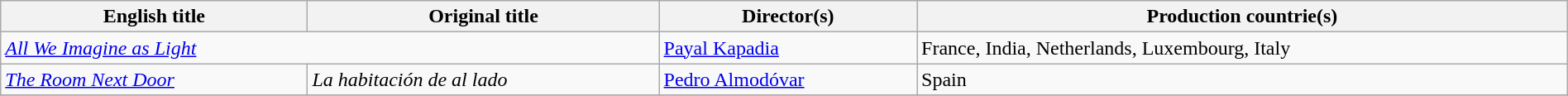<table class="sortable wikitable" style="width:100%; margin-bottom:4px" cellpadding="5">
<tr>
<th scope="col">English title</th>
<th scope="col">Original title</th>
<th scope="col">Director(s)</th>
<th scope="col">Production countrie(s)</th>
</tr>
<tr>
<td colspan="2"><em><a href='#'>All We Imagine as Light</a></em></td>
<td><a href='#'>Payal Kapadia</a></td>
<td>France, India, Netherlands, Luxembourg, Italy</td>
</tr>
<tr>
<td><em><a href='#'>The Room Next Door</a></em></td>
<td><em>La habitación de al lado</em></td>
<td><a href='#'>Pedro Almodóvar</a></td>
<td>Spain</td>
</tr>
<tr>
</tr>
</table>
